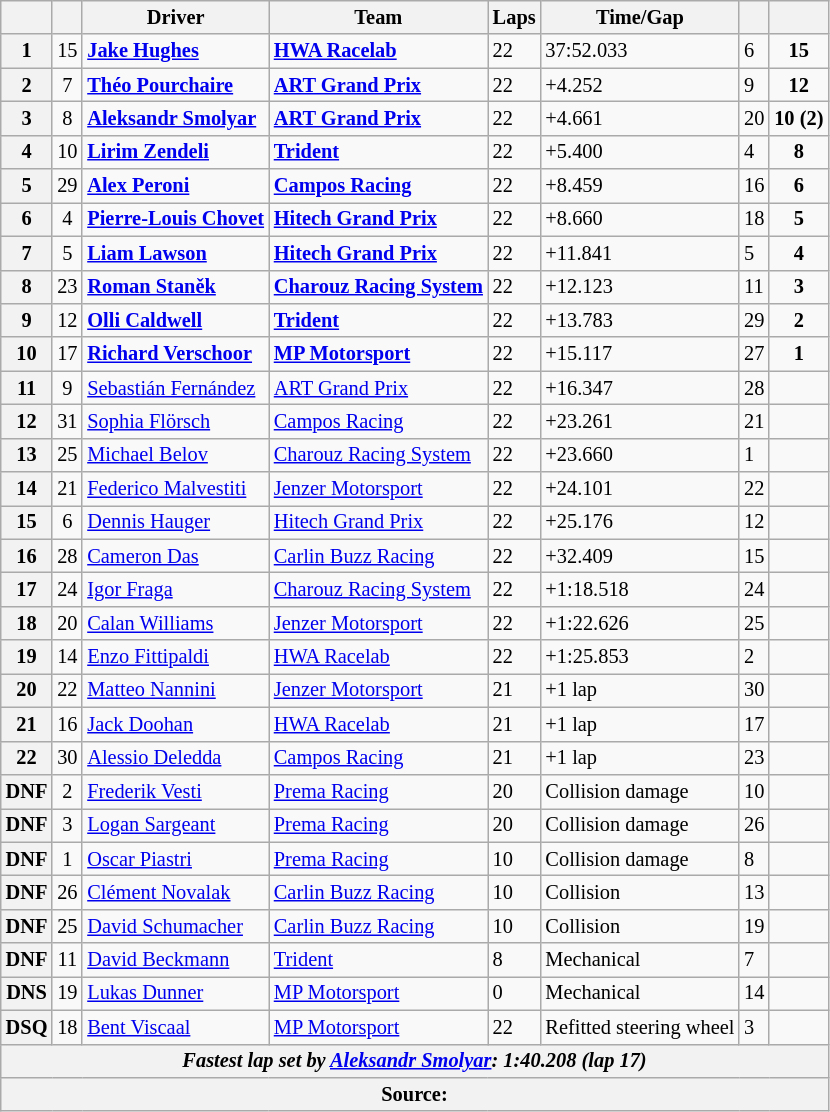<table class="wikitable" style="font-size:85%">
<tr>
<th></th>
<th></th>
<th>Driver</th>
<th>Team</th>
<th>Laps</th>
<th>Time/Gap</th>
<th></th>
<th></th>
</tr>
<tr>
<th>1</th>
<td align="center">15</td>
<td><strong> <a href='#'>Jake Hughes</a></strong></td>
<td><a href='#'><strong>HWA Racelab</strong></a></td>
<td>22</td>
<td>37:52.033</td>
<td>6</td>
<td align="center"><strong>15</strong></td>
</tr>
<tr>
<th>2</th>
<td align="center">7</td>
<td> <strong><a href='#'>Théo Pourchaire</a></strong></td>
<td><strong><a href='#'>ART Grand Prix</a></strong></td>
<td>22</td>
<td>+4.252</td>
<td>9</td>
<td align="center"><strong>12</strong></td>
</tr>
<tr>
<th>3</th>
<td align="center">8</td>
<td> <strong><a href='#'>Aleksandr Smolyar</a></strong></td>
<td><strong><a href='#'>ART Grand Prix</a></strong></td>
<td>22</td>
<td>+4.661</td>
<td>20</td>
<td align="center"><strong>10 (2)</strong></td>
</tr>
<tr>
<th>4</th>
<td align="center">10</td>
<td><strong> <a href='#'>Lirim Zendeli</a></strong></td>
<td><a href='#'><strong>Trident</strong></a></td>
<td>22</td>
<td>+5.400</td>
<td>4</td>
<td align="center"><strong>8</strong></td>
</tr>
<tr>
<th>5</th>
<td align="center">29</td>
<td><strong> <a href='#'>Alex Peroni</a></strong></td>
<td><strong><a href='#'>Campos Racing</a></strong></td>
<td>22</td>
<td>+8.459</td>
<td>16</td>
<td align="center"><strong>6</strong></td>
</tr>
<tr>
<th>6</th>
<td align="center">4</td>
<td><strong> <a href='#'>Pierre-Louis Chovet</a></strong></td>
<td><strong><a href='#'>Hitech Grand Prix</a></strong></td>
<td>22</td>
<td>+8.660</td>
<td>18</td>
<td align="center"><strong>5</strong></td>
</tr>
<tr>
<th>7</th>
<td align="center">5</td>
<td><strong> <a href='#'>Liam Lawson</a></strong></td>
<td><strong><a href='#'>Hitech Grand Prix</a></strong></td>
<td>22</td>
<td>+11.841</td>
<td>5</td>
<td align="center"><strong>4</strong></td>
</tr>
<tr>
<th>8</th>
<td align="center">23</td>
<td><strong> <a href='#'>Roman Staněk</a></strong></td>
<td><strong><a href='#'>Charouz Racing System</a></strong></td>
<td>22</td>
<td>+12.123</td>
<td>11</td>
<td align="center"><strong>3</strong></td>
</tr>
<tr>
<th>9</th>
<td align="center">12</td>
<td><strong> <a href='#'>Olli Caldwell</a></strong></td>
<td><a href='#'><strong>Trident</strong></a></td>
<td>22</td>
<td>+13.783</td>
<td>29</td>
<td align="center"><strong>2</strong></td>
</tr>
<tr>
<th>10</th>
<td align="center">17</td>
<td> <strong><a href='#'>Richard Verschoor</a></strong></td>
<td><strong><a href='#'>MP Motorsport</a></strong></td>
<td>22</td>
<td>+15.117</td>
<td>27</td>
<td align="center"><strong>1</strong></td>
</tr>
<tr>
<th>11</th>
<td align="center">9</td>
<td> <a href='#'>Sebastián Fernández</a></td>
<td><a href='#'>ART Grand Prix</a></td>
<td>22</td>
<td>+16.347</td>
<td>28</td>
<td align="center"></td>
</tr>
<tr>
<th>12</th>
<td align="center">31</td>
<td> <a href='#'>Sophia Flörsch</a></td>
<td><a href='#'>Campos Racing</a></td>
<td>22</td>
<td>+23.261</td>
<td>21</td>
<td align="center"></td>
</tr>
<tr>
<th>13</th>
<td align="center">25</td>
<td> <a href='#'>Michael Belov</a></td>
<td><a href='#'>Charouz Racing System</a></td>
<td>22</td>
<td>+23.660</td>
<td>1</td>
<td align="center"></td>
</tr>
<tr>
<th>14</th>
<td align="center">21</td>
<td> <a href='#'>Federico Malvestiti</a></td>
<td><a href='#'>Jenzer Motorsport</a></td>
<td>22</td>
<td>+24.101</td>
<td>22</td>
<td align="center"></td>
</tr>
<tr>
<th>15</th>
<td align="center">6</td>
<td> <a href='#'>Dennis Hauger</a></td>
<td><a href='#'>Hitech Grand Prix</a></td>
<td>22</td>
<td>+25.176</td>
<td>12</td>
<td align="center"></td>
</tr>
<tr>
<th>16</th>
<td align="center">28</td>
<td> <a href='#'>Cameron Das</a></td>
<td><a href='#'>Carlin Buzz Racing</a></td>
<td>22</td>
<td>+32.409</td>
<td>15</td>
<td align="center"></td>
</tr>
<tr>
<th>17</th>
<td align="center">24</td>
<td> <a href='#'>Igor Fraga</a></td>
<td><a href='#'>Charouz Racing System</a></td>
<td>22</td>
<td>+1:18.518</td>
<td>24</td>
<td></td>
</tr>
<tr>
<th>18</th>
<td align="center">20</td>
<td> <a href='#'>Calan Williams</a></td>
<td><a href='#'>Jenzer Motorsport</a></td>
<td>22</td>
<td>+1:22.626</td>
<td>25</td>
<td align="center"></td>
</tr>
<tr>
<th>19</th>
<td align="center">14</td>
<td> <a href='#'>Enzo Fittipaldi</a></td>
<td><a href='#'>HWA Racelab</a></td>
<td>22</td>
<td>+1:25.853</td>
<td>2</td>
<td align="center"></td>
</tr>
<tr>
<th>20</th>
<td align="center">22</td>
<td> <a href='#'>Matteo Nannini</a></td>
<td><a href='#'>Jenzer Motorsport</a></td>
<td>21</td>
<td>+1 lap</td>
<td>30</td>
<td align="center"></td>
</tr>
<tr>
<th>21</th>
<td align="center">16</td>
<td> <a href='#'>Jack Doohan</a></td>
<td><a href='#'>HWA Racelab</a></td>
<td>21</td>
<td>+1 lap</td>
<td>17</td>
<td align="center"></td>
</tr>
<tr>
<th>22</th>
<td align="center">30</td>
<td> <a href='#'>Alessio Deledda</a></td>
<td><a href='#'>Campos Racing</a></td>
<td>21</td>
<td>+1 lap</td>
<td>23</td>
<td align="center"></td>
</tr>
<tr>
<th>DNF</th>
<td align="center">2</td>
<td> <a href='#'>Frederik Vesti</a></td>
<td><a href='#'>Prema Racing</a></td>
<td>20</td>
<td>Collision damage</td>
<td>10</td>
<td align="center"></td>
</tr>
<tr>
<th>DNF</th>
<td align="center">3</td>
<td> <a href='#'>Logan Sargeant</a></td>
<td><a href='#'>Prema Racing</a></td>
<td>20</td>
<td>Collision damage</td>
<td>26</td>
<td align="center"></td>
</tr>
<tr>
<th>DNF</th>
<td align="center">1</td>
<td> <a href='#'>Oscar Piastri</a></td>
<td><a href='#'>Prema Racing</a></td>
<td>10</td>
<td>Collision damage</td>
<td>8</td>
<td align="center"></td>
</tr>
<tr>
<th>DNF</th>
<td align="center">26</td>
<td> <a href='#'>Clément Novalak</a></td>
<td><a href='#'>Carlin Buzz Racing</a></td>
<td>10</td>
<td>Collision</td>
<td>13</td>
<td align="center"></td>
</tr>
<tr>
<th>DNF</th>
<td align="center">25</td>
<td> <a href='#'>David Schumacher</a></td>
<td><a href='#'>Carlin Buzz Racing</a></td>
<td>10</td>
<td>Collision</td>
<td>19</td>
<td align="center"></td>
</tr>
<tr>
<th>DNF</th>
<td align="center">11</td>
<td> <a href='#'>David Beckmann</a></td>
<td><a href='#'>Trident</a></td>
<td>8</td>
<td>Mechanical</td>
<td>7</td>
<td align="center"></td>
</tr>
<tr>
<th>DNS</th>
<td align="center">19</td>
<td> <a href='#'>Lukas Dunner</a></td>
<td><a href='#'>MP Motorsport</a></td>
<td>0</td>
<td>Mechanical</td>
<td>14</td>
<td align="center"></td>
</tr>
<tr>
<th>DSQ</th>
<td align="center">18</td>
<td> <a href='#'>Bent Viscaal</a></td>
<td><a href='#'>MP Motorsport</a></td>
<td>22</td>
<td>Refitted steering wheel</td>
<td>3</td>
<td align="center"></td>
</tr>
<tr>
<th colspan="8" align="center"><em>Fastest lap set by  <a href='#'>Aleksandr Smolyar</a>: 1:40.208 (lap 17)</em></th>
</tr>
<tr>
<th colspan="8">Source:</th>
</tr>
</table>
